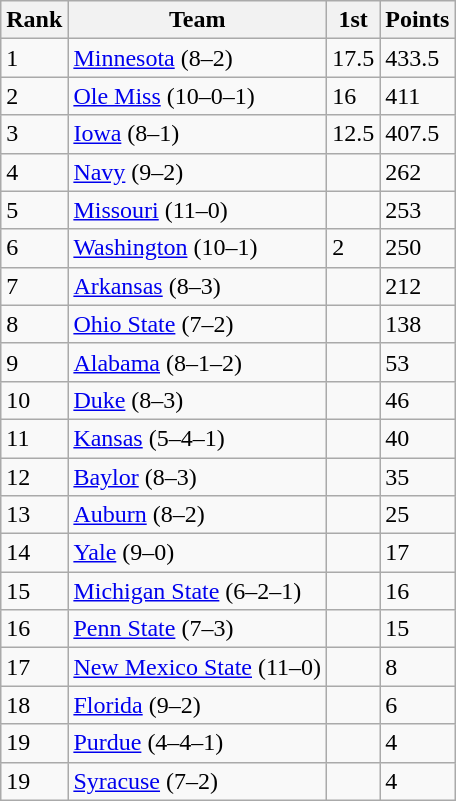<table class="wikitable">
<tr>
<th>Rank</th>
<th>Team</th>
<th>1st</th>
<th>Points</th>
</tr>
<tr>
<td>1</td>
<td><a href='#'>Minnesota</a> (8–2)</td>
<td>17.5</td>
<td>433.5</td>
</tr>
<tr>
<td>2</td>
<td><a href='#'>Ole Miss</a> (10–0–1)</td>
<td>16</td>
<td>411</td>
</tr>
<tr>
<td>3</td>
<td><a href='#'>Iowa</a> (8–1)</td>
<td>12.5</td>
<td>407.5</td>
</tr>
<tr>
<td>4</td>
<td><a href='#'>Navy</a> (9–2)</td>
<td></td>
<td>262</td>
</tr>
<tr>
<td>5</td>
<td><a href='#'>Missouri</a> (11–0)</td>
<td></td>
<td>253</td>
</tr>
<tr>
<td>6</td>
<td><a href='#'>Washington</a> (10–1)</td>
<td>2</td>
<td>250</td>
</tr>
<tr>
<td>7</td>
<td><a href='#'>Arkansas</a> (8–3)</td>
<td></td>
<td>212</td>
</tr>
<tr>
<td>8</td>
<td><a href='#'>Ohio State</a> (7–2)</td>
<td></td>
<td>138</td>
</tr>
<tr>
<td>9</td>
<td><a href='#'>Alabama</a> (8–1–2)</td>
<td></td>
<td>53</td>
</tr>
<tr>
<td>10</td>
<td><a href='#'>Duke</a> (8–3)</td>
<td></td>
<td>46</td>
</tr>
<tr>
<td>11</td>
<td><a href='#'>Kansas</a> (5–4–1)</td>
<td></td>
<td>40</td>
</tr>
<tr>
<td>12</td>
<td><a href='#'>Baylor</a> (8–3)</td>
<td></td>
<td>35</td>
</tr>
<tr>
<td>13</td>
<td><a href='#'>Auburn</a> (8–2)</td>
<td></td>
<td>25</td>
</tr>
<tr>
<td>14</td>
<td><a href='#'>Yale</a> (9–0)</td>
<td></td>
<td>17</td>
</tr>
<tr>
<td>15</td>
<td><a href='#'>Michigan State</a> (6–2–1)</td>
<td></td>
<td>16</td>
</tr>
<tr>
<td>16</td>
<td><a href='#'>Penn State</a> (7–3)</td>
<td></td>
<td>15</td>
</tr>
<tr>
<td>17</td>
<td><a href='#'>New Mexico State</a> (11–0)</td>
<td></td>
<td>8</td>
</tr>
<tr>
<td>18</td>
<td><a href='#'>Florida</a> (9–2)</td>
<td></td>
<td>6</td>
</tr>
<tr>
<td>19</td>
<td><a href='#'>Purdue</a> (4–4–1)</td>
<td></td>
<td>4</td>
</tr>
<tr>
<td>19</td>
<td><a href='#'>Syracuse</a> (7–2)</td>
<td></td>
<td>4</td>
</tr>
</table>
